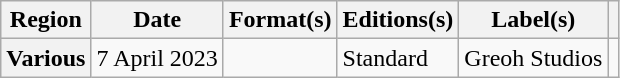<table class="wikitable plainrowheaders">
<tr>
<th scope="col">Region</th>
<th scope="col">Date</th>
<th scope="col">Format(s)</th>
<th scope="col">Editions(s)</th>
<th scope="col">Label(s)</th>
<th scope="col"></th>
</tr>
<tr>
<th scope="row">Various</th>
<td>7 April 2023</td>
<td></td>
<td>Standard</td>
<td>Greoh Studios</td>
<td style="text-align:center;"></td>
</tr>
</table>
